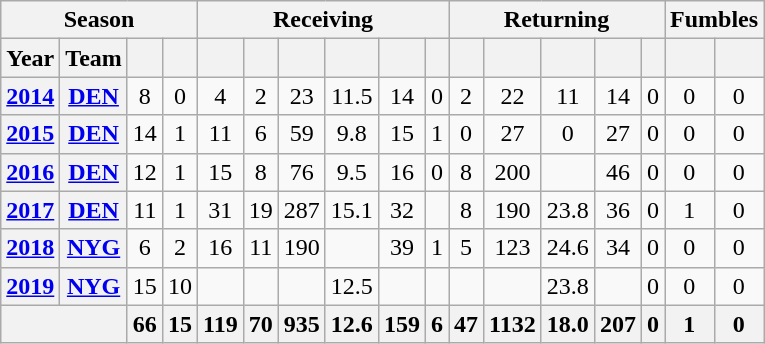<table class="wikitable sortable" border="1" style="text-align:center" float="left">
<tr>
<th colspan="4">Season</th>
<th colspan="6">Receiving</th>
<th colspan="5">Returning</th>
<th colspan="2">Fumbles</th>
</tr>
<tr>
<th>Year</th>
<th>Team</th>
<th></th>
<th></th>
<th></th>
<th></th>
<th></th>
<th></th>
<th></th>
<th></th>
<th></th>
<th></th>
<th></th>
<th></th>
<th></th>
<th></th>
<th></th>
</tr>
<tr>
<th><a href='#'>2014</a></th>
<th><a href='#'>DEN</a></th>
<td>8</td>
<td>0</td>
<td>4</td>
<td>2</td>
<td>23</td>
<td>11.5</td>
<td>14</td>
<td>0</td>
<td>2</td>
<td>22</td>
<td>11</td>
<td>14</td>
<td>0</td>
<td>0</td>
<td>0</td>
</tr>
<tr>
<th><a href='#'>2015</a></th>
<th><a href='#'>DEN</a></th>
<td>14</td>
<td>1</td>
<td>11</td>
<td>6</td>
<td>59</td>
<td>9.8</td>
<td>15</td>
<td>1</td>
<td>0</td>
<td>27</td>
<td>0</td>
<td>27</td>
<td>0</td>
<td>0</td>
<td>0</td>
</tr>
<tr>
<th><a href='#'>2016</a></th>
<th><a href='#'>DEN</a></th>
<td>12</td>
<td>1</td>
<td>15</td>
<td>8</td>
<td>76</td>
<td>9.5</td>
<td>16</td>
<td>0</td>
<td>8</td>
<td>200</td>
<td></td>
<td>46</td>
<td>0</td>
<td>0</td>
<td>0</td>
</tr>
<tr>
<th><a href='#'>2017</a></th>
<th><a href='#'>DEN</a></th>
<td>11</td>
<td>1</td>
<td>31</td>
<td>19</td>
<td>287</td>
<td>15.1</td>
<td>32</td>
<td></td>
<td>8</td>
<td>190</td>
<td>23.8</td>
<td>36</td>
<td>0</td>
<td>1</td>
<td>0</td>
</tr>
<tr>
<th><a href='#'>2018</a></th>
<th><a href='#'>NYG</a></th>
<td>6</td>
<td>2</td>
<td>16</td>
<td>11</td>
<td>190</td>
<td></td>
<td>39</td>
<td>1</td>
<td>5</td>
<td>123</td>
<td>24.6</td>
<td>34</td>
<td>0</td>
<td>0</td>
<td>0</td>
</tr>
<tr>
<th><a href='#'>2019</a></th>
<th><a href='#'>NYG</a></th>
<td>15</td>
<td>10</td>
<td></td>
<td></td>
<td></td>
<td>12.5</td>
<td></td>
<td></td>
<td></td>
<td></td>
<td>23.8</td>
<td></td>
<td>0</td>
<td>0</td>
<td>0</td>
</tr>
<tr>
<th colspan="2"></th>
<th>66</th>
<th>15</th>
<th>119</th>
<th>70</th>
<th>935</th>
<th>12.6</th>
<th>159</th>
<th>6</th>
<th>47</th>
<th>1132</th>
<th>18.0</th>
<th>207</th>
<th>0</th>
<th>1</th>
<th>0</th>
</tr>
</table>
